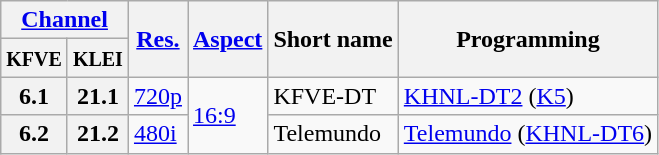<table class="wikitable">
<tr>
<th scope = "col" colspan="2"><a href='#'>Channel</a></th>
<th scope = "col" rowspan="2"><a href='#'>Res.</a></th>
<th scope = "col" rowspan="2"><a href='#'>Aspect</a></th>
<th scope = "col" rowspan="2">Short name</th>
<th scope = "col" rowspan="2">Programming</th>
</tr>
<tr>
<th scope = "col"><small>KFVE</small></th>
<th><small>KLEI</small></th>
</tr>
<tr>
<th scope = "row">6.1</th>
<th>21.1</th>
<td><a href='#'>720p</a></td>
<td rowspan=2><a href='#'>16:9</a></td>
<td>KFVE-DT</td>
<td><a href='#'>KHNL-DT2</a> (<a href='#'>K5</a>)</td>
</tr>
<tr>
<th scope = "row">6.2</th>
<th>21.2</th>
<td><a href='#'>480i</a></td>
<td>Telemundo</td>
<td><a href='#'>Telemundo</a> (<a href='#'>KHNL-DT6</a>)</td>
</tr>
</table>
